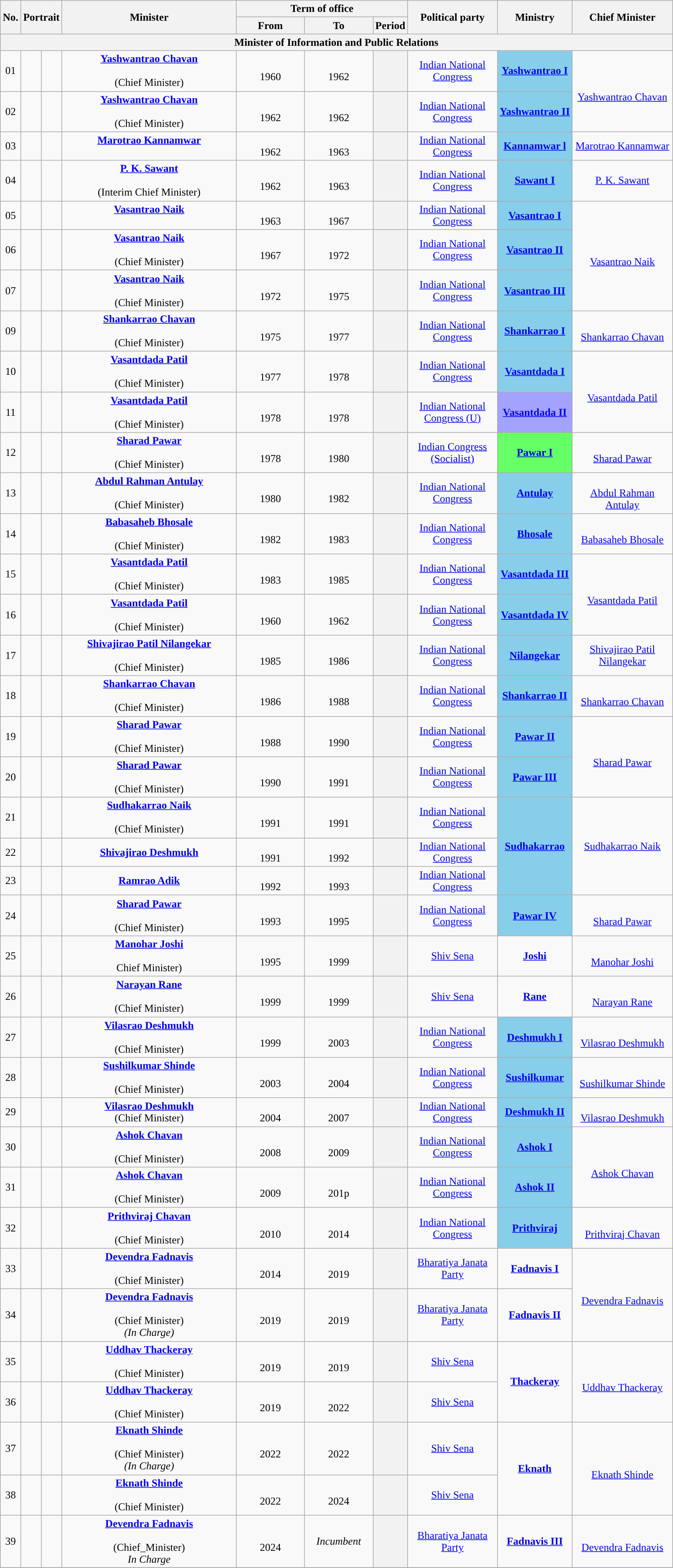<table class="wikitable" style="text-align:center">
<tr>
<th rowspan="2">No.</th>
<th rowspan="2" colspan="2">Portrait</th>
<th rowspan="2" style="width:16em">Minister<br></th>
<th colspan="3">Term of office</th>
<th rowspan="2" style="width:8em">Political party</th>
<th rowspan="2">Ministry</th>
<th rowspan="2" style="width:9em">Chief Minister</th>
</tr>
<tr>
<th style="width:6em">From</th>
<th style="width:6em">To</th>
<th>Period</th>
</tr>
<tr>
<th colspan="10">Minister of Information and Public Relations</th>
</tr>
<tr>
<td>01</td>
<td style="color:inherit;background:"></td>
<td></td>
<td><strong><a href='#'>Yashwantrao Chavan</a></strong> <br> <br>(Chief Minister)</td>
<td><br>1960</td>
<td><br>1962</td>
<th></th>
<td><a href='#'>Indian National Congress</a></td>
<td bgcolor="#87CEEB"><a href='#'><strong>Yashwantrao I</strong></a></td>
<td rowspan="2"> <br><a href='#'>Yashwantrao Chavan</a></td>
</tr>
<tr>
<td>02</td>
<td style="color:inherit;background:"></td>
<td></td>
<td><strong><a href='#'>Yashwantrao Chavan</a></strong> <br>  <br>(Chief Minister)</td>
<td><br>1962</td>
<td><br>1962</td>
<th></th>
<td><a href='#'>Indian National Congress</a></td>
<td bgcolor="#87CEEB"><a href='#'><strong>Yashwantrao II</strong></a></td>
</tr>
<tr>
<td>03</td>
<td style="color:inherit;background:"></td>
<td></td>
<td><strong><a href='#'>Marotrao Kannamwar</a></strong> <br><br> </td>
<td><br>1962</td>
<td><br>1963</td>
<th></th>
<td><a href='#'>Indian National Congress</a></td>
<td bgcolor="#87CEEB"><a href='#'><strong>Kannamwar l</strong></a></td>
<td><a href='#'>Marotrao Kannamwar</a></td>
</tr>
<tr>
<td>04</td>
<td style="color:inherit;background:"></td>
<td></td>
<td><strong><a href='#'>P. K. Sawant</a></strong> <br>  <br>(Interim Chief Minister)</td>
<td><br>1962</td>
<td><br>1963</td>
<th></th>
<td><a href='#'>Indian National Congress</a></td>
<td bgcolor="#87CEEB"><a href='#'><strong>Sawant I</strong></a></td>
<td><a href='#'>P. K. Sawant</a></td>
</tr>
<tr>
<td>05</td>
<td style="color:inherit;background:"></td>
<td></td>
<td rowspan="01"><strong><a href='#'>Vasantrao Naik</a></strong><br><br> </td>
<td><br>1963</td>
<td><br>1967</td>
<th></th>
<td><a href='#'>Indian National Congress</a></td>
<td bgcolor="#87CEEB"><a href='#'><strong>Vasantrao I</strong></a></td>
<td rowspan="3"><br><a href='#'>Vasantrao Naik</a></td>
</tr>
<tr>
<td>06</td>
<td style="color:inherit;background:"></td>
<td></td>
<td><strong><a href='#'>Vasantrao Naik</a></strong> <br> <br>(Chief Minister)</td>
<td><br>1967</td>
<td><br>1972</td>
<th></th>
<td><a href='#'>Indian National Congress</a></td>
<td rowspan="1" bgcolor="#87CEEB"><a href='#'><strong>Vasantrao II</strong></a></td>
</tr>
<tr>
<td>07</td>
<td style="color:inherit;background:"></td>
<td></td>
<td><strong><a href='#'>Vasantrao Naik</a></strong> <br> <br>(Chief Minister)</td>
<td><br>1972</td>
<td><br>1975</td>
<th></th>
<td><a href='#'>Indian National Congress</a></td>
<td bgcolor="#87CEEB"><a href='#'><strong>Vasantrao III</strong></a></td>
</tr>
<tr>
<td>09</td>
<td style="color:inherit;background:"></td>
<td></td>
<td><strong><a href='#'>Shankarrao Chavan</a></strong> <br> <br>(Chief Minister)</td>
<td><br>1975</td>
<td><br>1977</td>
<th></th>
<td><a href='#'>Indian National Congress</a></td>
<td bgcolor="#87CEEB"><a href='#'><strong>Shankarrao I</strong></a></td>
<td><br><a href='#'>Shankarrao Chavan</a></td>
</tr>
<tr>
<td>10</td>
<td style="color:inherit;background:"></td>
<td></td>
<td><strong><a href='#'>Vasantdada Patil</a></strong> <br> <br>(Chief Minister)</td>
<td><br>1977</td>
<td><br>1978</td>
<th></th>
<td><a href='#'>Indian National Congress</a></td>
<td rowspan="1" bgcolor="#88CEEB"><a href='#'><strong>Vasantdada I</strong></a></td>
<td rowspan="2"><br><a href='#'>Vasantdada Patil</a></td>
</tr>
<tr>
<td>11</td>
<td style="color:inherit;background:"></td>
<td></td>
<td><strong><a href='#'>Vasantdada Patil</a></strong> <br>  <br>(Chief Minister)</td>
<td><br>1978</td>
<td><br>1978</td>
<th></th>
<td><a href='#'>Indian National Congress (U)</a></td>
<td bgcolor="#A3A3FF"><a href='#'><strong>Vasantdada II</strong></a></td>
</tr>
<tr>
<td>12</td>
<td style="color:inherit;background:"></td>
<td></td>
<td><strong><a href='#'>Sharad Pawar</a></strong> <br> <br> (Chief Minister)</td>
<td><br>1978</td>
<td><br>1980</td>
<th></th>
<td><a href='#'>Indian Congress (Socialist)</a></td>
<td rowspan="1" bgcolor="#66FF66"><a href='#'><strong>Pawar I</strong></a></td>
<td rowspan="1"><br><a href='#'>Sharad Pawar</a></td>
</tr>
<tr>
<td>13</td>
<td style="color:inherit;background:"></td>
<td></td>
<td><strong><a href='#'>Abdul Rahman Antulay</a></strong> <br> <br>(Chief Minister)</td>
<td><br>1980</td>
<td><br>1982</td>
<th></th>
<td><a href='#'>Indian National Congress</a></td>
<td bgcolor="#87CEEB"><a href='#'><strong>Antulay</strong></a></td>
<td rowspan="1"> <br><a href='#'>Abdul Rahman Antulay</a></td>
</tr>
<tr>
<td>14</td>
<td style="color:inherit;background:"></td>
<td></td>
<td><strong><a href='#'>Babasaheb Bhosale</a></strong> <br> <br>(Chief Minister)</td>
<td><br>1982</td>
<td><br>1983</td>
<th></th>
<td><a href='#'>Indian National Congress</a></td>
<td bgcolor="#87CEEB"><a href='#'><strong>Bhosale</strong></a></td>
<td rowspan="1"> <br><a href='#'>Babasaheb Bhosale</a></td>
</tr>
<tr>
<td>15</td>
<td style="color:inherit;background:"></td>
<td></td>
<td><strong><a href='#'>Vasantdada Patil</a></strong> <br>  <br>(Chief Minister)</td>
<td><br>1983</td>
<td><br>1985</td>
<th></th>
<td><a href='#'>Indian National Congress</a></td>
<td bgcolor="#87CEEB"><a href='#'><strong>Vasantdada III</strong></a></td>
<td rowspan="2"><br><a href='#'>Vasantdada Patil</a></td>
</tr>
<tr>
<td>16</td>
<td style="color:inherit;background:"></td>
<td></td>
<td><strong><a href='#'>Vasantdada Patil</a></strong> <br> <br>(Chief Minister)</td>
<td><br>1960</td>
<td><br>1962</td>
<th></th>
<td><a href='#'>Indian National Congress</a></td>
<td bgcolor="#87CEEB"><a href='#'><strong>Vasantdada IV</strong></a></td>
</tr>
<tr>
<td>17</td>
<td style="color:inherit;background:"></td>
<td></td>
<td><strong><a href='#'>Shivajirao Patil Nilangekar</a></strong> <br> <br>(Chief Minister)</td>
<td><br>1985</td>
<td><br>1986</td>
<th></th>
<td><a href='#'>Indian National Congress</a></td>
<td bgcolor="#87CEEB"><a href='#'><strong>Nilangekar</strong></a></td>
<td><a href='#'>Shivajirao Patil Nilangekar</a></td>
</tr>
<tr>
<td>18</td>
<td style="color:inherit;background:"></td>
<td></td>
<td><strong><a href='#'>Shankarrao Chavan</a></strong> <br> <br>(Chief Minister)</td>
<td><br>1986</td>
<td><br>1988</td>
<th></th>
<td><a href='#'>Indian National Congress</a></td>
<td bgcolor="#87CEEB"><a href='#'><strong>Shankarrao II</strong></a></td>
<td rowspan="1"> <br><a href='#'>Shankarrao Chavan</a></td>
</tr>
<tr>
<td>19</td>
<td style="color:inherit;background:"></td>
<td></td>
<td><strong><a href='#'>Sharad Pawar</a></strong> <br> <br> (Chief Minister)</td>
<td><br>1988</td>
<td><br>1990</td>
<th></th>
<td><a href='#'>Indian National Congress</a></td>
<td bgcolor="#87CEEB"><a href='#'><strong>Pawar II</strong></a></td>
<td rowspan="2"> <br><a href='#'>Sharad Pawar</a></td>
</tr>
<tr>
<td>20</td>
<td style="color:inherit;background:"></td>
<td></td>
<td><strong><a href='#'>Sharad Pawar</a></strong> <br> <br> (Chief Minister)</td>
<td><br>1990</td>
<td><br>1991</td>
<th></th>
<td><a href='#'>Indian National Congress</a></td>
<td bgcolor="#87CEEB"><a href='#'><strong>Pawar III</strong></a></td>
</tr>
<tr>
<td>21</td>
<td style="color:inherit;background:"></td>
<td></td>
<td><strong><a href='#'>Sudhakarrao Naik</a></strong> <br> <br>(Chief Minister)</td>
<td><br>1991</td>
<td><br>1991</td>
<th></th>
<td><a href='#'>Indian National Congress</a></td>
<td rowspan="3" bgcolor="#87CEEB"><a href='#'><strong>Sudhakarrao</strong></a></td>
<td rowspan="3"><a href='#'>Sudhakarrao Naik</a></td>
</tr>
<tr>
<td>22</td>
<td style="color:inherit;background:"></td>
<td></td>
<td><strong><a href='#'>Shivajirao Deshmukh</a></strong> <br> </td>
<td><br>1991</td>
<td><br>1992</td>
<th></th>
<td><a href='#'>Indian National Congress</a></td>
</tr>
<tr>
<td>23</td>
<td style="color:inherit;background:"></td>
<td></td>
<td><strong><a href='#'>Ramrao Adik</a></strong> <br> </td>
<td><br>1992</td>
<td><br>1993</td>
<th></th>
<td><a href='#'>Indian National Congress</a></td>
</tr>
<tr>
<td>24</td>
<td style="color:inherit;background:"></td>
<td></td>
<td><strong><a href='#'>Sharad Pawar</a></strong> <br> <br>(Chief Minister)</td>
<td><br>1993</td>
<td><br>1995</td>
<th></th>
<td><a href='#'>Indian National Congress</a></td>
<td bgcolor="#87CEEB"><a href='#'><strong>Pawar IV</strong></a></td>
<td> <br><a href='#'>Sharad Pawar</a></td>
</tr>
<tr>
<td>25</td>
<td style="color:inherit;background:"></td>
<td></td>
<td><strong><a href='#'>Manohar Joshi</a></strong><br>  <br>Chief Minister)</td>
<td><br>1995</td>
<td><br>1999</td>
<th></th>
<td><a href='#'>Shiv Sena</a></td>
<td rowspan="1"><a href='#'><strong>Joshi</strong></a></td>
<td rowspan="1"> <br><a href='#'>Manohar Joshi</a></td>
</tr>
<tr>
<td>26</td>
<td style="color:inherit;background:"></td>
<td></td>
<td><strong><a href='#'>Narayan Rane</a></strong><br>  <br>(Chief Minister)</td>
<td><br>1999</td>
<td><br>1999</td>
<th></th>
<td><a href='#'>Shiv Sena</a></td>
<td><a href='#'><strong>Rane</strong></a></td>
<td> <br><a href='#'>Narayan Rane</a></td>
</tr>
<tr>
<td>27</td>
<td style="color:inherit;background:"></td>
<td></td>
<td><strong><a href='#'>Vilasrao Deshmukh</a></strong><br>  <br>(Chief Minister)</td>
<td><br>1999</td>
<td><br>2003</td>
<th></th>
<td><a href='#'>Indian National Congress</a></td>
<td rowspan="1" bgcolor="#87CEEB"><a href='#'><strong>Deshmukh I</strong></a></td>
<td rowspan="1"> <br><a href='#'>Vilasrao Deshmukh</a></td>
</tr>
<tr>
<td>28</td>
<td style="color:inherit;background:"></td>
<td></td>
<td><strong><a href='#'>Sushilkumar Shinde</a></strong> <br> <br>(Chief Minister)</td>
<td><br>2003</td>
<td><br>2004</td>
<th></th>
<td><a href='#'>Indian National Congress</a></td>
<td rowspan="1" bgcolor="#87CEEB"><a href='#'><strong>Sushilkumar</strong></a></td>
<td rowspan="1"> <br><a href='#'>Sushilkumar Shinde</a></td>
</tr>
<tr>
<td>29</td>
<td style="color:inherit;background:"></td>
<td></td>
<td><strong><a href='#'>Vilasrao Deshmukh</a></strong><br>  (Chief Minister)</td>
<td><br>2004</td>
<td><br>2007</td>
<th></th>
<td><a href='#'>Indian National Congress</a></td>
<td bgcolor="#87CEEB"><a href='#'><strong>Deshmukh II</strong></a></td>
<td> <br><a href='#'>Vilasrao Deshmukh</a></td>
</tr>
<tr>
<td>30</td>
<td style="color:inherit;background:"></td>
<td></td>
<td><strong><a href='#'>Ashok Chavan</a></strong> <br> <br>(Chief Minister)</td>
<td><br>2008</td>
<td><br>2009</td>
<th></th>
<td><a href='#'>Indian National Congress</a></td>
<td bgcolor="#87CEEB"><a href='#'><strong>Ashok I</strong></a></td>
<td rowspan="2"><br><a href='#'>Ashok Chavan</a></td>
</tr>
<tr>
<td>31</td>
<td style="color:inherit;background:"></td>
<td></td>
<td><strong><a href='#'>Ashok Chavan</a></strong> <br> <br>(Chief Minister)</td>
<td><br>2009</td>
<td><br>201p</td>
<th></th>
<td><a href='#'>Indian National Congress</a></td>
<td bgcolor="#87CEEB"><a href='#'><strong>Ashok II</strong></a></td>
</tr>
<tr>
<td>32</td>
<td style="color:inherit;background:"></td>
<td></td>
<td><strong><a href='#'>Prithviraj Chavan</a></strong> <br> <br>(Chief Minister)</td>
<td><br>2010</td>
<td><br>2014</td>
<th></th>
<td><a href='#'>Indian National Congress</a></td>
<td rowspan="1" bgcolor="#87CEEB"><a href='#'><strong>Prithviraj</strong></a></td>
<td rowspan="1"><br><a href='#'>Prithviraj Chavan</a></td>
</tr>
<tr>
<td>33</td>
<td style="color:inherit;background:"></td>
<td></td>
<td><strong><a href='#'>Devendra Fadnavis</a></strong>  <br> <br>(Chief Minister)</td>
<td><br>2014</td>
<td><br>2019</td>
<th></th>
<td><a href='#'>Bharatiya Janata Party</a></td>
<td rowspan="1"><a href='#'><strong>Fadnavis I</strong></a></td>
<td rowspan="2"> <br><a href='#'>Devendra Fadnavis</a></td>
</tr>
<tr>
<td>34</td>
<td style="color:inherit;background:"></td>
<td></td>
<td><strong><a href='#'>Devendra Fadnavis</a></strong>  <br> <br>(Chief Minister) <br><em>(In Charge)</em></td>
<td><br>2019</td>
<td><br>2019</td>
<th></th>
<td><a href='#'>Bharatiya Janata Party</a></td>
<td rowspan="1"><a href='#'><strong>Fadnavis II</strong></a></td>
</tr>
<tr>
<td>35</td>
<td style="color:inherit;background:"></td>
<td></td>
<td><strong><a href='#'>Uddhav Thackeray</a></strong> <br> <br>(Chief Minister)</td>
<td><br>2019</td>
<td><br>2019</td>
<th></th>
<td><a href='#'>Shiv Sena</a></td>
<td rowspan="2"><a href='#'><strong>Thackeray</strong></a></td>
<td rowspan="2"> <br><a href='#'>Uddhav Thackeray</a></td>
</tr>
<tr>
<td>36</td>
<td style="color:inherit;background:"></td>
<td></td>
<td><strong><a href='#'>Uddhav Thackeray</a></strong><br>  <br>(Chief Minister)</td>
<td><br>2019</td>
<td><br>2022</td>
<th></th>
<td><a href='#'>Shiv Sena</a></td>
</tr>
<tr>
<td>37</td>
<td style="color:inherit;background:"></td>
<td></td>
<td><strong><a href='#'>Eknath Shinde</a></strong> <br> <br>(Chief Minister) <br><em>(In Charge)</em></td>
<td><br>2022</td>
<td><br>2022</td>
<th></th>
<td><a href='#'>Shiv Sena</a></td>
<td rowspan="2"><a href='#'><strong>Eknath</strong></a></td>
<td rowspan="2"> <br><a href='#'>Eknath Shinde</a></td>
</tr>
<tr>
<td>38</td>
<td style="color:inherit;background:"></td>
<td></td>
<td><strong><a href='#'>Eknath Shinde</a></strong> <br> <br>(Chief Minister)</td>
<td><br>2022</td>
<td><br>2024</td>
<th></th>
<td><a href='#'>Shiv Sena</a></td>
</tr>
<tr>
<td>39</td>
<td style="color:inherit;background:"></td>
<td></td>
<td><strong><a href='#'>Devendra Fadnavis</a></strong>  <br> <br>(Chief_Minister) <br><em>In Charge</em></td>
<td><br>2024</td>
<td><em>Incumbent</em></td>
<th></th>
<td><a href='#'>Bharatiya Janata Party</a></td>
<td rowspan="1"><a href='#'><strong>Fadnavis III</strong></a></td>
<td rowspan="1"> <br><a href='#'>Devendra Fadnavis</a></td>
</tr>
<tr>
</tr>
</table>
